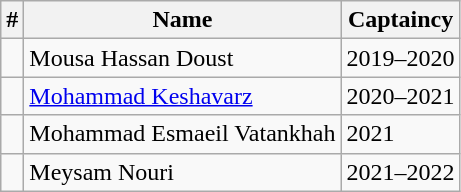<table class="wikitable">
<tr>
<th>#</th>
<th>Name</th>
<th>Captaincy</th>
</tr>
<tr>
<td></td>
<td> Mousa Hassan Doust</td>
<td>2019–2020</td>
</tr>
<tr>
<td></td>
<td> <a href='#'>Mohammad Keshavarz</a></td>
<td>2020–2021</td>
</tr>
<tr>
<td></td>
<td> Mohammad Esmaeil Vatankhah</td>
<td>2021</td>
</tr>
<tr>
<td></td>
<td> Meysam Nouri</td>
<td>2021–2022</td>
</tr>
</table>
